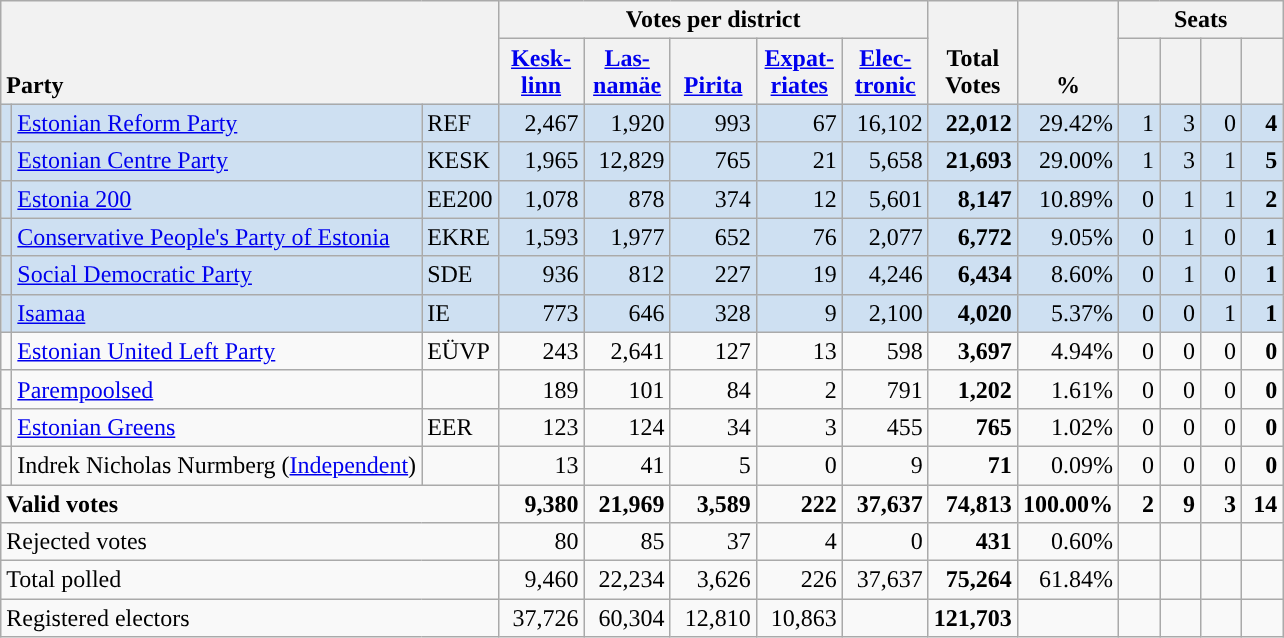<table class="wikitable" border="1" style="text-align:right;">
<tr>
<th style="text-align:left;" valign=bottom rowspan=2 colspan=3>Party</th>
<th colspan=5>Votes per district</th>
<th align=center valign=bottom rowspan=2 width="50">Total Votes</th>
<th align=center valign=bottom rowspan=2 width="50">%</th>
<th colspan=4>Seats</th>
</tr>
<tr>
<th align=center valign=bottom width="50"><a href='#'>Kesk- linn</a></th>
<th align=center valign=bottom width="50"><a href='#'>Las- namäe</a></th>
<th align=center valign=bottom width="50"><a href='#'>Pirita</a></th>
<th align=center valign=bottom width="50"><a href='#'>Expat- riates</a></th>
<th align=center valign=bottom width="50"><a href='#'>Elec- tronic</a></th>
<th align=center valign=bottom width="20"><small></small></th>
<th align=center valign=bottom width="20"><small></small></th>
<th align=center valign=bottom width="20"><small></small></th>
<th align=center valign=bottom width="20"><small></small></th>
</tr>
<tr style="background:#CEE0F2;">
<td style="background:"></td>
<td align=left><a href='#'>Estonian Reform Party</a></td>
<td align=left>REF</td>
<td>2,467</td>
<td>1,920</td>
<td>993</td>
<td>67</td>
<td>16,102</td>
<td><strong>22,012</strong></td>
<td>29.42%</td>
<td>1</td>
<td>3</td>
<td>0</td>
<td><strong>4</strong></td>
</tr>
<tr style="background:#CEE0F2;">
<td style="background:"></td>
<td align=left><a href='#'>Estonian Centre Party</a></td>
<td align=left>KESK</td>
<td>1,965</td>
<td>12,829</td>
<td>765</td>
<td>21</td>
<td>5,658</td>
<td><strong>21,693</strong></td>
<td>29.00%</td>
<td>1</td>
<td>3</td>
<td>1</td>
<td><strong>5</strong></td>
</tr>
<tr style="background:#CEE0F2;">
<td style="background:"></td>
<td align=left><a href='#'>Estonia 200</a></td>
<td>EE200</td>
<td>1,078</td>
<td>878</td>
<td>374</td>
<td>12</td>
<td>5,601</td>
<td><strong>8,147</strong></td>
<td>10.89%</td>
<td>0</td>
<td>1</td>
<td>1</td>
<td><strong>2</strong></td>
</tr>
<tr style="background:#CEE0F2;">
<td style="background:"></td>
<td align=left><a href='#'>Conservative People's Party of Estonia</a></td>
<td align=left>EKRE</td>
<td>1,593</td>
<td>1,977</td>
<td>652</td>
<td>76</td>
<td>2,077</td>
<td><strong>6,772</strong></td>
<td>9.05%</td>
<td>0</td>
<td>1</td>
<td>0</td>
<td><strong>1</strong></td>
</tr>
<tr style="background:#CEE0F2;">
<td style="background:"></td>
<td align=left><a href='#'>Social Democratic Party</a></td>
<td align=left>SDE</td>
<td>936</td>
<td>812</td>
<td>227</td>
<td>19</td>
<td>4,246</td>
<td><strong>6,434</strong></td>
<td>8.60%</td>
<td>0</td>
<td>1</td>
<td>0</td>
<td><strong>1</strong></td>
</tr>
<tr style="background:#CEE0F2;">
<td style="background:"></td>
<td align=left><a href='#'>Isamaa</a></td>
<td align=left>IE</td>
<td>773</td>
<td>646</td>
<td>328</td>
<td>9</td>
<td>2,100</td>
<td><strong>4,020</strong></td>
<td>5.37%</td>
<td>0</td>
<td>0</td>
<td>1</td>
<td><strong>1</strong></td>
</tr>
<tr>
<td style="background:"></td>
<td align=left><a href='#'>Estonian United Left Party</a></td>
<td align=left>EÜVP</td>
<td>243</td>
<td>2,641</td>
<td>127</td>
<td>13</td>
<td>598</td>
<td><strong>3,697</strong></td>
<td>4.94%</td>
<td>0</td>
<td>0</td>
<td>0</td>
<td><strong>0</strong></td>
</tr>
<tr>
<td style="background:"></td>
<td align=left><a href='#'>Parempoolsed</a></td>
<td align=left></td>
<td>189</td>
<td>101</td>
<td>84</td>
<td>2</td>
<td>791</td>
<td><strong>1,202</strong></td>
<td>1.61%</td>
<td>0</td>
<td>0</td>
<td>0</td>
<td><strong>0</strong></td>
</tr>
<tr>
<td style="background:"></td>
<td align=left><a href='#'>Estonian Greens</a></td>
<td align=left>EER</td>
<td>123</td>
<td>124</td>
<td>34</td>
<td>3</td>
<td>455</td>
<td><strong>765</strong></td>
<td>1.02%</td>
<td>0</td>
<td>0</td>
<td>0</td>
<td><strong>0</strong></td>
</tr>
<tr>
<td style="background:"></td>
<td align=left>Indrek Nicholas Nurmberg (<a href='#'>Independent</a>)</td>
<td></td>
<td>13</td>
<td>41</td>
<td>5</td>
<td>0</td>
<td>9</td>
<td><strong>71</strong></td>
<td>0.09%</td>
<td>0</td>
<td>0</td>
<td>0</td>
<td><strong>0</strong></td>
</tr>
<tr style="font-weight:bold">
<td align=left colspan=3>Valid votes</td>
<td>9,380</td>
<td>21,969</td>
<td>3,589</td>
<td>222</td>
<td>37,637</td>
<td>74,813</td>
<td>100.00%</td>
<td>2</td>
<td>9</td>
<td>3</td>
<td>14</td>
</tr>
<tr>
<td align=left colspan=3>Rejected votes</td>
<td>80</td>
<td>85</td>
<td>37</td>
<td>4</td>
<td>0</td>
<td><strong>431</strong></td>
<td>0.60%</td>
<td></td>
<td></td>
<td></td>
<td></td>
</tr>
<tr>
<td align=left colspan=3>Total polled</td>
<td>9,460</td>
<td>22,234</td>
<td>3,626</td>
<td>226</td>
<td>37,637</td>
<td><strong>75,264</strong></td>
<td>61.84%</td>
<td></td>
<td></td>
<td></td>
<td></td>
</tr>
<tr>
<td align=left colspan=3>Registered electors</td>
<td>37,726</td>
<td>60,304</td>
<td>12,810</td>
<td>10,863</td>
<td></td>
<td><strong>121,703</strong></td>
<td></td>
<td></td>
<td></td>
<td></td>
<td></td>
</tr>
</table>
